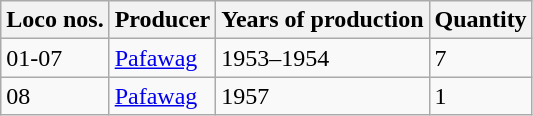<table class="wikitable">
<tr>
<th>Loco nos.</th>
<th>Producer</th>
<th>Years of production</th>
<th>Quantity</th>
</tr>
<tr>
<td>01-07</td>
<td><a href='#'>Pafawag</a></td>
<td>1953–1954</td>
<td>7</td>
</tr>
<tr>
<td>08</td>
<td><a href='#'>Pafawag</a></td>
<td>1957</td>
<td>1</td>
</tr>
</table>
